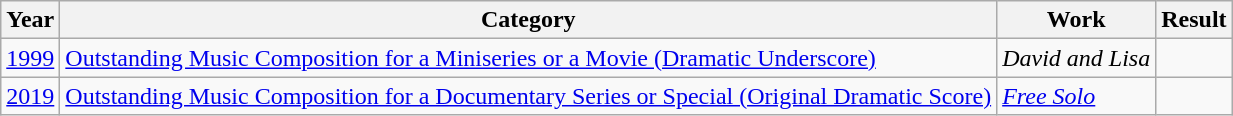<table class="wikitable sortable">
<tr>
<th>Year</th>
<th>Category</th>
<th>Work</th>
<th>Result</th>
</tr>
<tr>
<td><a href='#'>1999</a></td>
<td><a href='#'>Outstanding Music Composition for a Miniseries or a Movie (Dramatic Underscore)</a></td>
<td><em>David and Lisa</em></td>
<td></td>
</tr>
<tr>
<td><a href='#'>2019</a></td>
<td><a href='#'>Outstanding Music Composition for a Documentary Series or Special (Original Dramatic Score)</a></td>
<td><em><a href='#'>Free Solo</a></em></td>
<td></td>
</tr>
</table>
